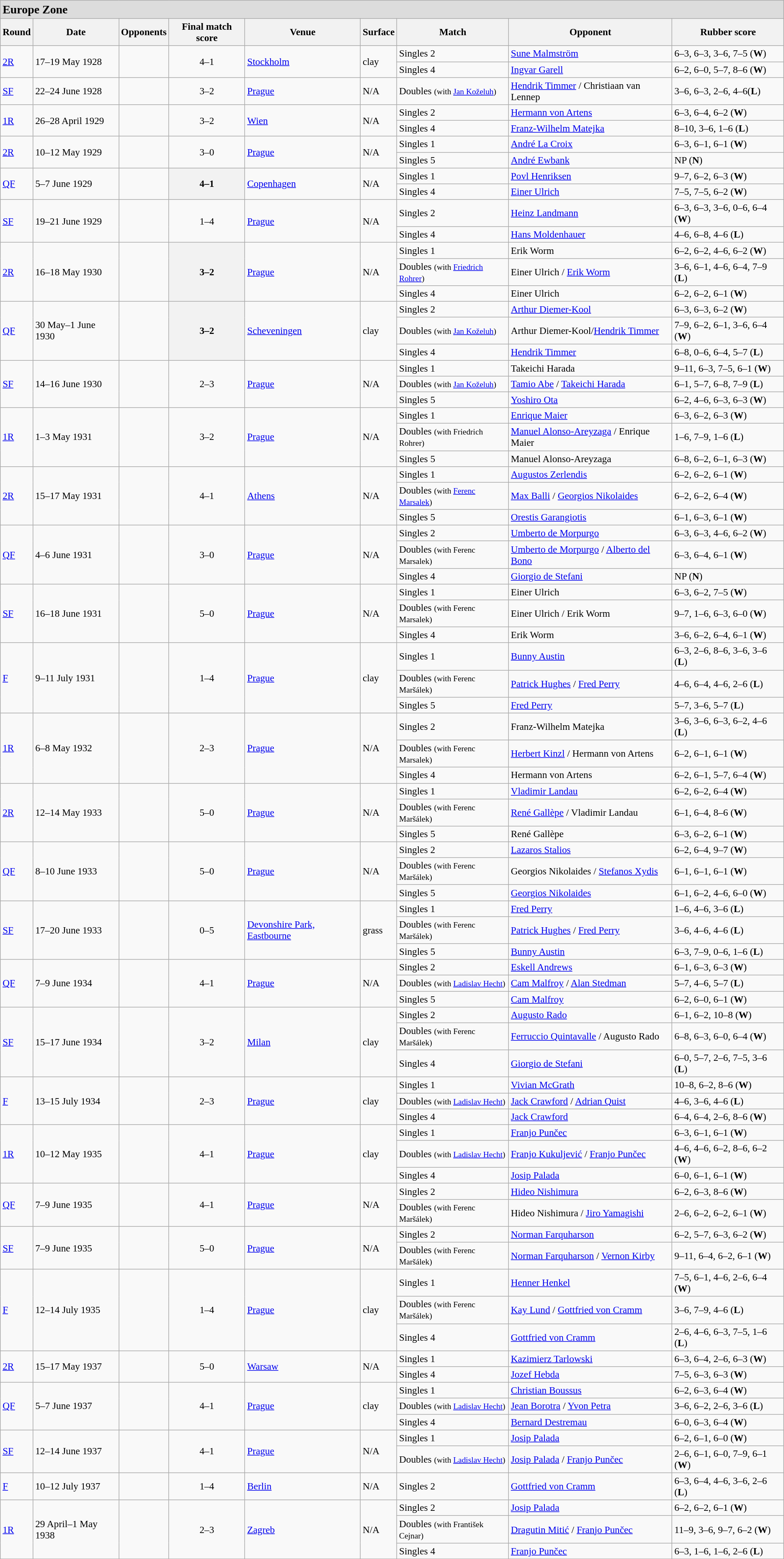<table class="wikitable" style="font-size:97%;">
<tr style="background:Gainsboro;">
<td colspan="9"><big><strong>Europe Zone</strong></big></td>
</tr>
<tr>
<th>Round</th>
<th>Date</th>
<th>Opponents</th>
<th>Final match score</th>
<th>Venue</th>
<th>Surface</th>
<th>Match</th>
<th>Opponent</th>
<th>Rubber score</th>
</tr>
<tr>
<td rowspan="2"><a href='#'>2R</a></td>
<td rowspan="2">17–19 May 1928</td>
<td rowspan="2"></td>
<td rowspan="2" style="text-align:center;">4–1</td>
<td rowspan="2"><a href='#'>Stockholm</a></td>
<td rowspan="2">clay</td>
<td>Singles 2</td>
<td><a href='#'>Sune Malmström</a></td>
<td>6–3, 6–3, 3–6, 7–5 (<strong>W</strong>)</td>
</tr>
<tr>
<td>Singles 4</td>
<td><a href='#'>Ingvar Garell</a></td>
<td>6–2, 6–0, 5–7, 8–6 (<strong>W</strong>)</td>
</tr>
<tr>
<td><a href='#'>SF</a></td>
<td>22–24 June 1928</td>
<td></td>
<td style="text-align:center;">3–2</td>
<td><a href='#'>Prague</a></td>
<td>N/A</td>
<td>Doubles <small>(with <a href='#'>Jan Koželuh</a>)</small></td>
<td><a href='#'>Hendrik Timmer</a> / Christiaan van Lennep</td>
<td>3–6, 6–3, 2–6, 4–6(<strong>L</strong>)</td>
</tr>
<tr>
<td rowspan="2"><a href='#'>1R</a></td>
<td rowspan="2">26–28 April 1929</td>
<td rowspan="2"></td>
<td rowspan="2" style="text-align:center;">3–2</td>
<td rowspan="2"><a href='#'>Wien</a></td>
<td rowspan="2">N/A</td>
<td>Singles 2</td>
<td><a href='#'>Hermann von Artens</a></td>
<td>6–3, 6–4, 6–2 (<strong>W</strong>)</td>
</tr>
<tr>
<td>Singles 4</td>
<td><a href='#'>Franz-Wilhelm Matejka</a></td>
<td>8–10, 3–6, 1–6 (<strong>L</strong>)</td>
</tr>
<tr>
<td rowspan="2"><a href='#'>2R</a></td>
<td rowspan="2">10–12 May 1929</td>
<td rowspan="2"></td>
<td rowspan="2" style="text-align:center;">3–0</td>
<td rowspan="2"><a href='#'>Prague</a></td>
<td rowspan="2">N/A</td>
<td>Singles 1</td>
<td><a href='#'>André La Croix</a></td>
<td>6–3, 6–1, 6–1 (<strong>W</strong>)</td>
</tr>
<tr>
<td>Singles 5</td>
<td><a href='#'>André Ewbank</a></td>
<td>NP (<strong>N</strong>)</td>
</tr>
<tr>
<td rowspan="2"><a href='#'>QF</a></td>
<td rowspan="2">5–7 June 1929</td>
<td rowspan="2"></td>
<th rowspan="2" style="text-align:center;">4–1</th>
<td rowspan="2"><a href='#'>Copenhagen</a></td>
<td rowspan="2">N/A</td>
<td>Singles 1</td>
<td><a href='#'>Povl Henriksen</a></td>
<td>9–7, 6–2, 6–3 (<strong>W</strong>)</td>
</tr>
<tr>
<td>Singles 4</td>
<td><a href='#'>Einer Ulrich</a></td>
<td>7–5, 7–5, 6–2 (<strong>W</strong>)</td>
</tr>
<tr>
<td rowspan="2"><a href='#'>SF</a></td>
<td rowspan="2">19–21 June 1929</td>
<td rowspan="2"></td>
<td rowspan="2" style="text-align:center;">1–4</td>
<td rowspan="2"><a href='#'>Prague</a></td>
<td rowspan="2">N/A</td>
<td>Singles 2</td>
<td><a href='#'>Heinz Landmann</a></td>
<td>6–3, 6–3, 3–6, 0–6, 6–4 (<strong>W</strong>)</td>
</tr>
<tr>
<td>Singles 4</td>
<td><a href='#'>Hans Moldenhauer</a></td>
<td>4–6, 6–8, 4–6 (<strong>L</strong>)</td>
</tr>
<tr>
<td rowspan="3"><a href='#'>2R</a></td>
<td rowspan="3">16–18 May 1930</td>
<td rowspan="3"></td>
<th rowspan="3" style="text-align:center;">3–2</th>
<td rowspan="3"><a href='#'>Prague</a></td>
<td rowspan="3">N/A</td>
<td>Singles 1</td>
<td>Erik Worm</td>
<td>6–2, 6–2, 4–6, 6–2 (<strong>W</strong>)</td>
</tr>
<tr>
<td>Doubles <small>(with <a href='#'>Friedrich Rohrer</a>)</small></td>
<td>Einer Ulrich / <a href='#'>Erik Worm</a></td>
<td>3–6, 6–1, 4–6, 6–4, 7–9 (<strong>L</strong>)</td>
</tr>
<tr>
<td>Singles 4</td>
<td>Einer Ulrich</td>
<td>6–2, 6–2, 6–1 (<strong>W</strong>)</td>
</tr>
<tr>
<td rowspan="3"><a href='#'>QF</a></td>
<td rowspan="3">30 May–1 June 1930</td>
<td rowspan="3"></td>
<th rowspan="3" style="text-align:center;">3–2</th>
<td rowspan="3"><a href='#'>Scheveningen</a></td>
<td rowspan="3">clay</td>
<td>Singles 2</td>
<td><a href='#'>Arthur Diemer-Kool</a></td>
<td>6–3, 6–3, 6–2 (<strong>W</strong>)</td>
</tr>
<tr>
<td>Doubles <small>(with <a href='#'>Jan Koželuh</a>)</small></td>
<td>Arthur Diemer-Kool/<a href='#'>Hendrik Timmer</a></td>
<td>7–9, 6–2, 6–1, 3–6, 6–4 (<strong>W</strong>)</td>
</tr>
<tr>
<td>Singles 4</td>
<td><a href='#'>Hendrik Timmer</a></td>
<td>6–8, 0–6, 6–4, 5–7 (<strong>L</strong>)</td>
</tr>
<tr>
<td rowspan="3"><a href='#'>SF</a></td>
<td rowspan="3">14–16 June 1930</td>
<td rowspan="3"></td>
<td rowspan="3" style="text-align:center;">2–3</td>
<td rowspan="3"><a href='#'>Prague</a></td>
<td rowspan="3">N/A</td>
<td>Singles 1</td>
<td>Takeichi Harada</td>
<td>9–11, 6–3, 7–5, 6–1 (<strong>W</strong>)</td>
</tr>
<tr>
<td>Doubles <small>(with <a href='#'>Jan Koželuh</a>)</small></td>
<td><a href='#'>Tamio Abe</a> / <a href='#'>Takeichi Harada</a></td>
<td>6–1, 5–7, 6–8, 7–9 (<strong>L</strong>)</td>
</tr>
<tr>
<td>Singles 5</td>
<td><a href='#'>Yoshiro Ota</a></td>
<td>6–2, 4–6, 6–3, 6–3 (<strong>W</strong>)</td>
</tr>
<tr>
<td rowspan="3"><a href='#'>1R</a></td>
<td rowspan="3">1–3 May 1931</td>
<td rowspan="3"></td>
<td rowspan="3" style="text-align:center;">3–2</td>
<td rowspan="3"><a href='#'>Prague</a></td>
<td rowspan="3">N/A</td>
<td>Singles 1</td>
<td><a href='#'>Enrique Maier</a></td>
<td>6–3, 6–2, 6–3 (<strong>W</strong>)</td>
</tr>
<tr>
<td>Doubles <small>(with Friedrich Rohrer)</small></td>
<td><a href='#'>Manuel Alonso-Areyzaga</a> / Enrique Maier</td>
<td>1–6, 7–9, 1–6 (<strong>L</strong>)</td>
</tr>
<tr>
<td>Singles 5</td>
<td>Manuel Alonso-Areyzaga</td>
<td>6–8, 6–2, 6–1, 6–3 (<strong>W</strong>)</td>
</tr>
<tr>
<td rowspan="3"><a href='#'>2R</a></td>
<td rowspan="3">15–17 May 1931</td>
<td rowspan="3"></td>
<td rowspan="3" style="text-align:center;">4–1</td>
<td rowspan="3"><a href='#'>Athens</a></td>
<td rowspan="3">N/A</td>
<td>Singles 1</td>
<td><a href='#'>Augustos Zerlendis</a></td>
<td>6–2, 6–2, 6–1 (<strong>W</strong>)</td>
</tr>
<tr>
<td>Doubles <small>(with <a href='#'>Ferenc Marsalek</a>)</small></td>
<td><a href='#'>Max Balli</a> / <a href='#'>Georgios Nikolaides</a></td>
<td>6–2, 6–2, 6–4 (<strong>W</strong>)</td>
</tr>
<tr>
<td>Singles 5</td>
<td><a href='#'>Orestis Garangiotis</a></td>
<td>6–1, 6–3, 6–1 (<strong>W</strong>)</td>
</tr>
<tr>
<td rowspan="3"><a href='#'>QF</a></td>
<td rowspan="3">4–6 June 1931</td>
<td rowspan="3"></td>
<td rowspan="3" style="text-align:center;">3–0</td>
<td rowspan="3"><a href='#'>Prague</a></td>
<td rowspan="3">N/A</td>
<td>Singles 2</td>
<td><a href='#'>Umberto de Morpurgo</a></td>
<td>6–3, 6–3, 4–6, 6–2 (<strong>W</strong>)</td>
</tr>
<tr>
<td>Doubles <small>(with Ferenc Marsalek)</small></td>
<td><a href='#'>Umberto de Morpurgo</a> / <a href='#'>Alberto del Bono</a></td>
<td>6–3, 6–4, 6–1 (<strong>W</strong>)</td>
</tr>
<tr>
<td>Singles 4</td>
<td><a href='#'>Giorgio de Stefani</a></td>
<td>NP (<strong>N</strong>)</td>
</tr>
<tr>
<td rowspan="3"><a href='#'>SF</a></td>
<td rowspan="3">16–18 June 1931</td>
<td rowspan="3"></td>
<td rowspan="3" style="text-align:center;">5–0</td>
<td rowspan="3"><a href='#'>Prague</a></td>
<td rowspan="3">N/A</td>
<td>Singles 1</td>
<td>Einer Ulrich</td>
<td>6–3, 6–2, 7–5 (<strong>W</strong>)</td>
</tr>
<tr>
<td>Doubles <small>(with Ferenc Marsalek)</small></td>
<td>Einer Ulrich / Erik Worm</td>
<td>9–7, 1–6, 6–3, 6–0 (<strong>W</strong>)</td>
</tr>
<tr>
<td>Singles 4</td>
<td>Erik Worm</td>
<td>3–6, 6–2, 6–4, 6–1 (<strong>W</strong>)</td>
</tr>
<tr>
<td rowspan="3"><a href='#'>F</a></td>
<td rowspan="3">9–11 July 1931</td>
<td rowspan="3"></td>
<td rowspan="3" style="text-align:center;">1–4</td>
<td rowspan="3"><a href='#'>Prague</a></td>
<td rowspan="3">clay</td>
<td>Singles 1</td>
<td><a href='#'>Bunny Austin</a></td>
<td>6–3, 2–6, 8–6, 3–6, 3–6 (<strong>L</strong>)</td>
</tr>
<tr>
<td>Doubles <small>(with Ferenc Maršálek)</small></td>
<td><a href='#'>Patrick Hughes</a> / <a href='#'>Fred Perry</a></td>
<td>4–6, 6–4, 4–6, 2–6 (<strong>L</strong>)</td>
</tr>
<tr>
<td>Singles 5</td>
<td><a href='#'>Fred Perry</a></td>
<td>5–7, 3–6, 5–7 (<strong>L</strong>)</td>
</tr>
<tr>
<td rowspan="3"><a href='#'>1R</a></td>
<td rowspan="3">6–8 May 1932</td>
<td rowspan="3"></td>
<td rowspan="3" style="text-align:center;">2–3</td>
<td rowspan="3"><a href='#'>Prague</a></td>
<td rowspan="3">N/A</td>
<td>Singles 2</td>
<td>Franz-Wilhelm Matejka</td>
<td>3–6, 3–6, 6–3, 6–2, 4–6 (<strong>L</strong>)</td>
</tr>
<tr>
<td>Doubles <small>(with Ferenc Marsalek)</small></td>
<td><a href='#'>Herbert Kinzl</a> / Hermann von Artens</td>
<td>6–2, 6–1, 6–1 (<strong>W</strong>)</td>
</tr>
<tr>
<td>Singles 4</td>
<td>Hermann von Artens</td>
<td>6–2, 6–1, 5–7, 6–4 (<strong>W</strong>)</td>
</tr>
<tr>
<td rowspan="3"><a href='#'>2R</a></td>
<td rowspan="3">12–14 May 1933</td>
<td rowspan="3"></td>
<td rowspan="3" style="text-align:center;">5–0</td>
<td rowspan="3"><a href='#'>Prague</a></td>
<td rowspan="3">N/A</td>
<td>Singles 1</td>
<td><a href='#'>Vladimir Landau</a></td>
<td>6–2, 6–2, 6–4 (<strong>W</strong>)</td>
</tr>
<tr>
<td>Doubles <small>(with Ferenc Maršálek)</small></td>
<td><a href='#'>René Gallèpe</a> / Vladimir Landau</td>
<td>6–1, 6–4, 8–6 (<strong>W</strong>)</td>
</tr>
<tr>
<td>Singles 5</td>
<td>René Gallèpe</td>
<td>6–3, 6–2, 6–1 (<strong>W</strong>)</td>
</tr>
<tr>
<td rowspan="3"><a href='#'>QF</a></td>
<td rowspan="3">8–10 June 1933</td>
<td rowspan="3"></td>
<td rowspan="3" style="text-align:center;">5–0</td>
<td rowspan="3"><a href='#'>Prague</a></td>
<td rowspan="3">N/A</td>
<td>Singles 2</td>
<td><a href='#'>Lazaros Stalios</a></td>
<td>6–2, 6–4, 9–7 (<strong>W</strong>)</td>
</tr>
<tr>
<td>Doubles <small>(with Ferenc Maršálek)</small></td>
<td>Georgios Nikolaides / <a href='#'>Stefanos Xydis</a></td>
<td>6–1, 6–1, 6–1 (<strong>W</strong>)</td>
</tr>
<tr>
<td>Singles 5</td>
<td><a href='#'>Georgios Nikolaides</a></td>
<td>6–1, 6–2, 4–6, 6–0 (<strong>W</strong>)</td>
</tr>
<tr>
<td rowspan="3"><a href='#'>SF</a></td>
<td rowspan="3">17–20 June 1933</td>
<td rowspan="3"></td>
<td rowspan="3" style="text-align:center;">0–5</td>
<td rowspan="3"><a href='#'>Devonshire Park, Eastbourne</a></td>
<td rowspan="3">grass</td>
<td>Singles 1</td>
<td><a href='#'>Fred Perry</a></td>
<td>1–6, 4–6, 3–6 (<strong>L</strong>)</td>
</tr>
<tr>
<td>Doubles <small>(with Ferenc Maršálek)</small></td>
<td><a href='#'>Patrick Hughes</a> / <a href='#'>Fred Perry</a></td>
<td>3–6, 4–6, 4–6 (<strong>L</strong>)</td>
</tr>
<tr>
<td>Singles 5</td>
<td><a href='#'>Bunny Austin</a></td>
<td>6–3, 7–9, 0–6, 1–6 (<strong>L</strong>)</td>
</tr>
<tr>
<td rowspan="3"><a href='#'>QF</a></td>
<td rowspan="3">7–9 June 1934</td>
<td rowspan="3"></td>
<td rowspan="3" style="text-align:center;">4–1</td>
<td rowspan="3"><a href='#'>Prague</a></td>
<td rowspan="3">N/A</td>
<td>Singles 2</td>
<td><a href='#'>Eskell Andrews</a></td>
<td>6–1, 6–3, 6–3 (<strong>W</strong>)</td>
</tr>
<tr>
<td>Doubles <small>(with <a href='#'>Ladislav Hecht</a>)</small></td>
<td><a href='#'>Cam Malfroy</a> / <a href='#'>Alan Stedman</a></td>
<td>5–7, 4–6, 5–7 (<strong>L</strong>)</td>
</tr>
<tr>
<td>Singles 5</td>
<td><a href='#'>Cam Malfroy</a></td>
<td>6–2, 6–0, 6–1 (<strong>W</strong>)</td>
</tr>
<tr>
<td rowspan="3"><a href='#'>SF</a></td>
<td rowspan="3">15–17 June 1934</td>
<td rowspan="3"></td>
<td rowspan="3" style="text-align:center;">3–2</td>
<td rowspan="3"><a href='#'>Milan</a></td>
<td rowspan="3">clay</td>
<td>Singles 2</td>
<td><a href='#'>Augusto Rado</a></td>
<td>6–1, 6–2, 10–8 (<strong>W</strong>)</td>
</tr>
<tr>
<td>Doubles <small>(with Ferenc Maršálek)</small></td>
<td><a href='#'>Ferruccio Quintavalle</a> / Augusto Rado</td>
<td>6–8, 6–3, 6–0, 6–4 (<strong>W</strong>)</td>
</tr>
<tr>
<td>Singles 4</td>
<td><a href='#'>Giorgio de Stefani</a></td>
<td>6–0, 5–7, 2–6, 7–5, 3–6 (<strong>L</strong>)</td>
</tr>
<tr>
<td rowspan="3"><a href='#'>F</a></td>
<td rowspan="3">13–15 July 1934</td>
<td rowspan="3"></td>
<td rowspan="3" style="text-align:center;">2–3</td>
<td rowspan="3"><a href='#'>Prague</a></td>
<td rowspan="3">clay</td>
<td>Singles 1</td>
<td><a href='#'>Vivian McGrath</a></td>
<td>10–8, 6–2, 8–6 (<strong>W</strong>)</td>
</tr>
<tr>
<td>Doubles <small>(with <a href='#'>Ladislav Hecht</a>)</small></td>
<td><a href='#'>Jack Crawford</a> / <a href='#'>Adrian Quist</a></td>
<td>4–6, 3–6, 4–6 (<strong>L</strong>)</td>
</tr>
<tr>
<td>Singles 4</td>
<td><a href='#'>Jack Crawford</a></td>
<td>6–4, 6–4, 2–6, 8–6 (<strong>W</strong>)</td>
</tr>
<tr>
<td rowspan="3"><a href='#'>1R</a></td>
<td rowspan="3">10–12 May 1935</td>
<td rowspan="3"></td>
<td rowspan="3" style="text-align:center;">4–1</td>
<td rowspan="3"><a href='#'>Prague</a></td>
<td rowspan="3">clay</td>
<td>Singles 1</td>
<td><a href='#'>Franjo Punčec</a></td>
<td>6–3, 6–1, 6–1 (<strong>W</strong>)</td>
</tr>
<tr>
<td>Doubles <small>(with <a href='#'>Ladislav Hecht</a>)</small></td>
<td><a href='#'>Franjo Kukuljević</a> / <a href='#'>Franjo Punčec</a></td>
<td>4–6, 4–6, 6–2, 8–6, 6–2 (<strong>W</strong>)</td>
</tr>
<tr>
<td>Singles 4</td>
<td><a href='#'>Josip Palada</a></td>
<td>6–0, 6–1, 6–1 (<strong>W</strong>)</td>
</tr>
<tr>
<td rowspan="2"><a href='#'>QF</a></td>
<td rowspan="2">7–9 June 1935</td>
<td rowspan="2"></td>
<td rowspan="2" style="text-align:center;">4–1</td>
<td rowspan="2"><a href='#'>Prague</a></td>
<td rowspan="2">N/A</td>
<td>Singles 2</td>
<td><a href='#'>Hideo Nishimura</a></td>
<td>6–2, 6–3, 8–6 (<strong>W</strong>)</td>
</tr>
<tr>
<td>Doubles <small>(with Ferenc Maršálek)</small></td>
<td>Hideo Nishimura / <a href='#'>Jiro Yamagishi</a></td>
<td>2–6, 6–2, 6–2, 6–1 (<strong>W</strong>)</td>
</tr>
<tr>
<td rowspan="2"><a href='#'>SF</a></td>
<td rowspan="2">7–9 June 1935</td>
<td rowspan="2"></td>
<td rowspan="2" style="text-align:center;">5–0</td>
<td rowspan="2"><a href='#'>Prague</a></td>
<td rowspan="2">N/A</td>
<td>Singles 2</td>
<td><a href='#'>Norman Farquharson</a></td>
<td>6–2, 5–7, 6–3, 6–2 (<strong>W</strong>)</td>
</tr>
<tr>
<td>Doubles <small>(with Ferenc Maršálek)</small></td>
<td><a href='#'>Norman Farquharson</a> / <a href='#'>Vernon Kirby</a></td>
<td>9–11, 6–4, 6–2, 6–1 (<strong>W</strong>)</td>
</tr>
<tr>
<td rowspan="3"><a href='#'>F</a></td>
<td rowspan="3">12–14 July 1935</td>
<td rowspan="3"></td>
<td rowspan="3" style="text-align:center;">1–4</td>
<td rowspan="3"><a href='#'>Prague</a></td>
<td rowspan="3">clay</td>
<td>Singles 1</td>
<td><a href='#'>Henner Henkel</a></td>
<td>7–5, 6–1, 4–6, 2–6, 6–4 (<strong>W</strong>)</td>
</tr>
<tr>
<td>Doubles <small>(with Ferenc Maršálek)</small></td>
<td><a href='#'>Kay Lund</a> / <a href='#'>Gottfried von Cramm</a></td>
<td>3–6, 7–9, 4–6 (<strong>L</strong>)</td>
</tr>
<tr>
<td>Singles 4</td>
<td><a href='#'>Gottfried von Cramm</a></td>
<td>2–6, 4–6, 6–3, 7–5, 1–6 (<strong>L</strong>)</td>
</tr>
<tr>
<td rowspan="2"><a href='#'>2R</a></td>
<td rowspan="2">15–17 May 1937</td>
<td rowspan="2"></td>
<td rowspan="2" style="text-align:center;">5–0</td>
<td rowspan="2"><a href='#'>Warsaw</a></td>
<td rowspan="2">N/A</td>
<td>Singles 1</td>
<td><a href='#'>Kazimierz Tarlowski</a></td>
<td>6–3, 6–4, 2–6, 6–3 (<strong>W</strong>)</td>
</tr>
<tr>
<td>Singles 4</td>
<td><a href='#'>Jozef Hebda</a></td>
<td>7–5, 6–3, 6–3 (<strong>W</strong>)</td>
</tr>
<tr>
<td rowspan="3"><a href='#'>QF</a></td>
<td rowspan="3">5–7 June 1937</td>
<td rowspan="3"></td>
<td rowspan="3" style="text-align:center;">4–1</td>
<td rowspan="3"><a href='#'>Prague</a></td>
<td rowspan="3">clay</td>
<td>Singles 1</td>
<td><a href='#'>Christian Boussus</a></td>
<td>6–2, 6–3, 6–4 (<strong>W</strong>)</td>
</tr>
<tr>
<td>Doubles <small>(with <a href='#'>Ladislav Hecht</a>)</small></td>
<td><a href='#'>Jean Borotra</a> / <a href='#'>Yvon Petra</a></td>
<td>3–6, 6–2, 2–6, 3–6 (<strong>L</strong>)</td>
</tr>
<tr>
<td>Singles 4</td>
<td><a href='#'>Bernard Destremau</a></td>
<td>6–0, 6–3, 6–4 (<strong>W</strong>)</td>
</tr>
<tr>
<td rowspan="2"><a href='#'>SF</a></td>
<td rowspan="2">12–14 June 1937</td>
<td rowspan="2"></td>
<td rowspan="2" style="text-align:center;">4–1</td>
<td rowspan="2"><a href='#'>Prague</a></td>
<td rowspan="2">N/A</td>
<td>Singles 1</td>
<td><a href='#'>Josip Palada</a></td>
<td>6–2, 6–1, 6–0 (<strong>W</strong>)</td>
</tr>
<tr>
<td>Doubles <small>(with <a href='#'>Ladislav Hecht</a>)</small></td>
<td><a href='#'>Josip Palada</a> / <a href='#'>Franjo Punčec</a></td>
<td>2–6, 6–1, 6–0, 7–9, 6–1 (<strong>W</strong>)</td>
</tr>
<tr>
<td><a href='#'>F</a></td>
<td>10–12 July 1937</td>
<td></td>
<td style="text-align:center;">1–4</td>
<td><a href='#'>Berlin</a></td>
<td>N/A</td>
<td>Singles 2</td>
<td><a href='#'>Gottfried von Cramm</a></td>
<td>6–3, 6–4, 4–6, 3–6, 2–6 (<strong>L</strong>)</td>
</tr>
<tr>
<td rowspan="3"><a href='#'>1R</a></td>
<td rowspan="3">29 April–1 May 1938</td>
<td rowspan="3"></td>
<td rowspan="3" style="text-align:center;">2–3</td>
<td rowspan="3"><a href='#'>Zagreb</a></td>
<td rowspan="3">N/A</td>
<td>Singles 2</td>
<td><a href='#'>Josip Palada</a></td>
<td>6–2, 6–2, 6–1 (<strong>W</strong>)</td>
</tr>
<tr>
<td>Doubles <small>(with František Cejnar)</small></td>
<td><a href='#'>Dragutin Mitić</a> / <a href='#'>Franjo Punčec</a></td>
<td>11–9, 3–6, 9–7, 6–2 (<strong>W</strong>)</td>
</tr>
<tr>
<td>Singles 4</td>
<td><a href='#'>Franjo Punčec</a></td>
<td>6–3, 1–6, 1–6, 2–6 (<strong>L</strong>)</td>
</tr>
</table>
